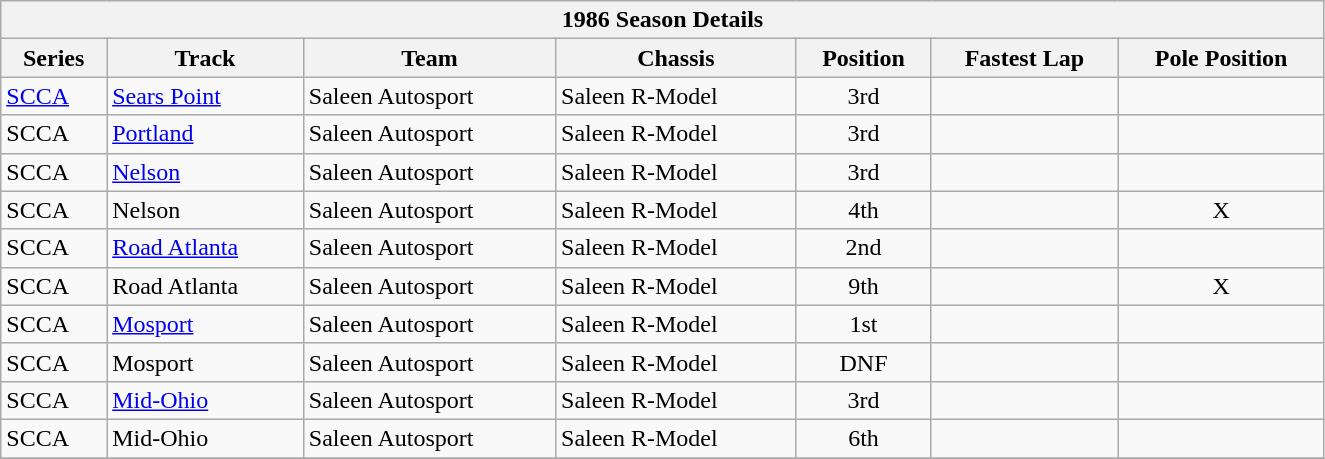<table class="wikitable collapsible collapsed">
<tr>
<th colspan="7" width="875px">1986 Season Details</th>
</tr>
<tr>
<th scope="col">Series</th>
<th scope="col">Track</th>
<th scope="col">Team</th>
<th scope="col">Chassis</th>
<th scope="col">Position</th>
<th scope="col">Fastest Lap</th>
<th scope="col">Pole Position</th>
</tr>
<tr>
<td><a href='#'>SCCA</a></td>
<td><a href='#'>Sears Point</a></td>
<td>Saleen Autosport</td>
<td>Saleen R-Model</td>
<td style="text-align:center">3rd</td>
<td style="text-align:center"></td>
<td style="text-align:center"></td>
</tr>
<tr>
<td>SCCA</td>
<td><a href='#'>Portland</a></td>
<td>Saleen Autosport</td>
<td>Saleen R-Model</td>
<td style="text-align:center">3rd</td>
<td style="text-align:center"></td>
<td style="text-align:center"></td>
</tr>
<tr>
<td>SCCA</td>
<td><a href='#'>Nelson</a></td>
<td>Saleen Autosport</td>
<td>Saleen R-Model</td>
<td style="text-align:center">3rd</td>
<td style="text-align:center"></td>
<td style="text-align:center"></td>
</tr>
<tr>
<td>SCCA</td>
<td>Nelson</td>
<td>Saleen Autosport</td>
<td>Saleen R-Model</td>
<td style="text-align:center">4th</td>
<td style="text-align:center"></td>
<td style="text-align:center">X</td>
</tr>
<tr>
<td>SCCA</td>
<td><a href='#'>Road Atlanta</a></td>
<td>Saleen Autosport</td>
<td>Saleen R-Model</td>
<td style="text-align:center">2nd</td>
<td style="text-align:center"></td>
<td style="text-align:center"></td>
</tr>
<tr>
<td>SCCA</td>
<td>Road Atlanta</td>
<td>Saleen Autosport</td>
<td>Saleen R-Model</td>
<td style="text-align:center">9th</td>
<td style="text-align:center"></td>
<td style="text-align:center">X</td>
</tr>
<tr>
<td>SCCA</td>
<td><a href='#'>Mosport</a></td>
<td>Saleen Autosport</td>
<td>Saleen R-Model</td>
<td style="text-align:center">1st</td>
<td style="text-align:center"></td>
<td style="text-align:center"></td>
</tr>
<tr>
<td>SCCA</td>
<td>Mosport</td>
<td>Saleen Autosport</td>
<td>Saleen R-Model</td>
<td style="text-align:center">DNF</td>
<td style="text-align:center"></td>
<td style="text-align:center"></td>
</tr>
<tr>
<td>SCCA</td>
<td><a href='#'>Mid-Ohio</a></td>
<td>Saleen Autosport</td>
<td>Saleen R-Model</td>
<td style="text-align:center">3rd</td>
<td style="text-align:center"></td>
<td style="text-align:center"></td>
</tr>
<tr>
<td>SCCA</td>
<td>Mid-Ohio</td>
<td>Saleen Autosport</td>
<td>Saleen R-Model</td>
<td style="text-align:center">6th</td>
<td style="text-align:center"></td>
<td style="text-align:center"></td>
</tr>
<tr>
</tr>
</table>
